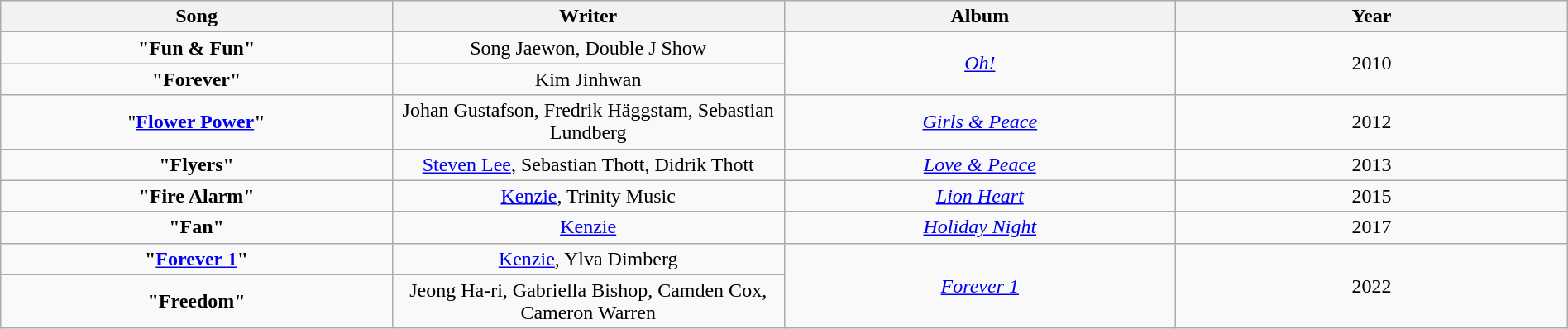<table class="wikitable" style="text-align:center; width:100%">
<tr>
<th style="width:25%">Song</th>
<th style="width:25%">Writer</th>
<th style="width:25%">Album</th>
<th style="width:25%">Year</th>
</tr>
<tr>
<td><strong>"Fun & Fun"</strong></td>
<td>Song Jaewon, Double J Show</td>
<td rowspan="2"><em><a href='#'>Oh!</a></em></td>
<td rowspan="2">2010</td>
</tr>
<tr>
<td><strong>"Forever"</strong></td>
<td>Kim Jinhwan</td>
</tr>
<tr>
<td>"<strong><a href='#'>Flower Power</a>"</strong></td>
<td>Johan Gustafson, Fredrik Häggstam, Sebastian Lundberg</td>
<td><em><a href='#'>Girls & Peace</a></em></td>
<td>2012</td>
</tr>
<tr>
<td><strong>"Flyers"</strong></td>
<td><a href='#'>Steven Lee</a>, Sebastian Thott, Didrik Thott</td>
<td><em><a href='#'>Love & Peace</a></em></td>
<td>2013</td>
</tr>
<tr>
<td><strong>"Fire Alarm"</strong></td>
<td><a href='#'>Kenzie</a>, Trinity Music</td>
<td><em><a href='#'>Lion Heart</a></em></td>
<td>2015</td>
</tr>
<tr>
<td><strong>"Fan"</strong></td>
<td><a href='#'>Kenzie</a></td>
<td><em><a href='#'>Holiday Night</a></em></td>
<td>2017</td>
</tr>
<tr>
<td><strong>"<a href='#'>Forever 1</a>"</strong></td>
<td><a href='#'>Kenzie</a>, Ylva Dimberg</td>
<td rowspan="2"><em><a href='#'>Forever 1</a></em></td>
<td rowspan="2">2022</td>
</tr>
<tr>
<td><strong>"Freedom"</strong></td>
<td>Jeong Ha-ri, Gabriella Bishop, Camden Cox, Cameron Warren</td>
</tr>
</table>
